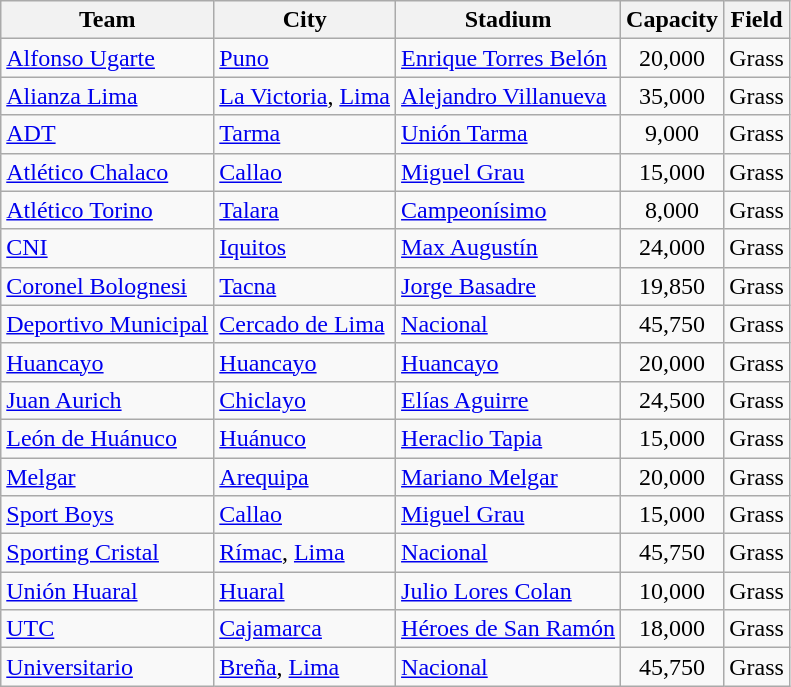<table class="wikitable sortable">
<tr>
<th>Team</th>
<th>City</th>
<th>Stadium</th>
<th>Capacity</th>
<th>Field</th>
</tr>
<tr>
<td><a href='#'>Alfonso Ugarte</a></td>
<td><a href='#'>Puno</a></td>
<td><a href='#'>Enrique Torres Belón</a></td>
<td align="center">20,000</td>
<td>Grass</td>
</tr>
<tr>
<td><a href='#'>Alianza Lima</a></td>
<td><a href='#'>La Victoria</a>, <a href='#'>Lima</a></td>
<td><a href='#'>Alejandro Villanueva</a></td>
<td align="center">35,000</td>
<td>Grass</td>
</tr>
<tr>
<td><a href='#'>ADT</a></td>
<td><a href='#'>Tarma</a></td>
<td><a href='#'>Unión Tarma</a></td>
<td align="center">9,000</td>
<td>Grass</td>
</tr>
<tr>
<td><a href='#'>Atlético Chalaco</a></td>
<td><a href='#'>Callao</a></td>
<td><a href='#'>Miguel Grau</a></td>
<td align="center">15,000</td>
<td>Grass</td>
</tr>
<tr>
<td><a href='#'>Atlético Torino</a></td>
<td><a href='#'>Talara</a></td>
<td><a href='#'>Campeonísimo</a></td>
<td align="center">8,000</td>
<td>Grass</td>
</tr>
<tr>
<td><a href='#'>CNI</a></td>
<td><a href='#'>Iquitos</a></td>
<td><a href='#'>Max Augustín</a></td>
<td align="center">24,000</td>
<td>Grass</td>
</tr>
<tr>
<td><a href='#'>Coronel Bolognesi</a></td>
<td><a href='#'>Tacna</a></td>
<td><a href='#'>Jorge Basadre</a></td>
<td align="center">19,850</td>
<td>Grass</td>
</tr>
<tr>
<td><a href='#'>Deportivo Municipal</a></td>
<td><a href='#'>Cercado de Lima</a></td>
<td><a href='#'>Nacional</a></td>
<td align="center">45,750</td>
<td>Grass</td>
</tr>
<tr>
<td><a href='#'>Huancayo</a></td>
<td><a href='#'>Huancayo</a></td>
<td><a href='#'>Huancayo</a></td>
<td align="center">20,000</td>
<td>Grass</td>
</tr>
<tr>
<td><a href='#'>Juan Aurich</a></td>
<td><a href='#'>Chiclayo</a></td>
<td><a href='#'>Elías Aguirre</a></td>
<td align="center">24,500</td>
<td>Grass</td>
</tr>
<tr>
<td><a href='#'>León de Huánuco</a></td>
<td><a href='#'>Huánuco</a></td>
<td><a href='#'>Heraclio Tapia</a></td>
<td align="center">15,000</td>
<td>Grass</td>
</tr>
<tr>
<td><a href='#'>Melgar</a></td>
<td><a href='#'>Arequipa</a></td>
<td><a href='#'>Mariano Melgar</a></td>
<td align="center">20,000</td>
<td>Grass</td>
</tr>
<tr>
<td><a href='#'>Sport Boys</a></td>
<td><a href='#'>Callao</a></td>
<td><a href='#'>Miguel Grau</a></td>
<td align="center">15,000</td>
<td>Grass</td>
</tr>
<tr>
<td><a href='#'>Sporting Cristal</a></td>
<td><a href='#'>Rímac</a>, <a href='#'>Lima</a></td>
<td><a href='#'>Nacional</a></td>
<td align="center">45,750</td>
<td>Grass</td>
</tr>
<tr>
<td><a href='#'>Unión Huaral</a></td>
<td><a href='#'>Huaral</a></td>
<td><a href='#'>Julio Lores Colan</a></td>
<td align="center">10,000</td>
<td>Grass</td>
</tr>
<tr>
<td><a href='#'>UTC</a></td>
<td><a href='#'>Cajamarca</a></td>
<td><a href='#'>Héroes de San Ramón</a></td>
<td align="center">18,000</td>
<td>Grass</td>
</tr>
<tr>
<td><a href='#'>Universitario</a></td>
<td><a href='#'>Breña</a>, <a href='#'>Lima</a></td>
<td><a href='#'>Nacional</a></td>
<td align="center">45,750</td>
<td>Grass</td>
</tr>
</table>
